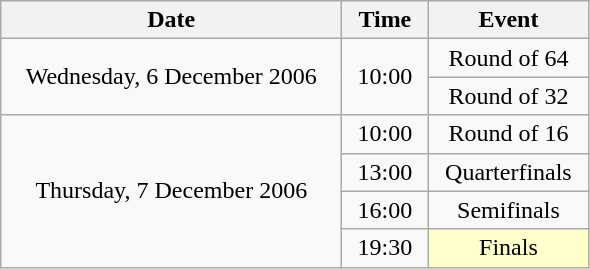<table class = "wikitable" style="text-align:center;">
<tr>
<th width=220>Date</th>
<th width=50>Time</th>
<th width=100>Event</th>
</tr>
<tr>
<td rowspan=2>Wednesday, 6 December 2006</td>
<td rowspan=2>10:00</td>
<td>Round of 64</td>
</tr>
<tr>
<td>Round of 32</td>
</tr>
<tr>
<td rowspan=4>Thursday, 7 December 2006</td>
<td>10:00</td>
<td>Round of 16</td>
</tr>
<tr>
<td>13:00</td>
<td>Quarterfinals</td>
</tr>
<tr>
<td>16:00</td>
<td>Semifinals</td>
</tr>
<tr>
<td>19:30</td>
<td bgcolor=ffffcc>Finals</td>
</tr>
</table>
